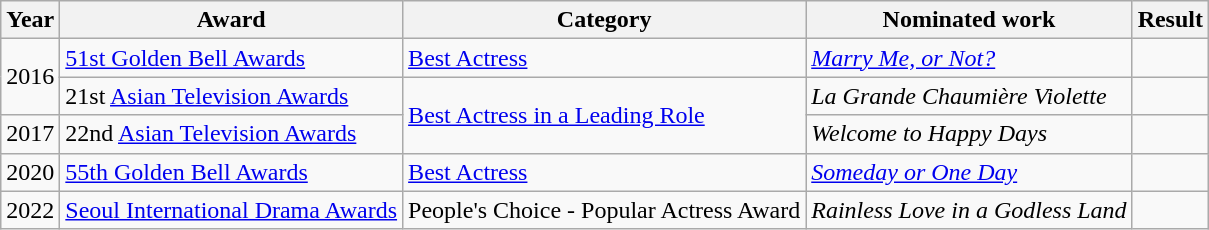<table class="wikitable sortable">
<tr>
<th>Year</th>
<th>Award</th>
<th>Category</th>
<th>Nominated work</th>
<th>Result</th>
</tr>
<tr>
<td rowspan=2>2016</td>
<td><a href='#'>51st Golden Bell Awards</a></td>
<td><a href='#'>Best Actress</a></td>
<td><em><a href='#'>Marry Me, or Not?</a></em></td>
<td></td>
</tr>
<tr>
<td>21st <a href='#'>Asian Television Awards</a></td>
<td rowspan=2><a href='#'>Best Actress in a Leading Role</a></td>
<td><em>La Grande Chaumière Violette</em></td>
<td></td>
</tr>
<tr>
<td>2017</td>
<td>22nd <a href='#'>Asian Television Awards</a></td>
<td><em>Welcome to Happy Days</em></td>
<td></td>
</tr>
<tr>
<td>2020</td>
<td><a href='#'>55th Golden Bell Awards</a></td>
<td><a href='#'>Best Actress</a></td>
<td><em><a href='#'>Someday or One Day</a></em></td>
<td></td>
</tr>
<tr>
<td>2022</td>
<td><a href='#'>Seoul International Drama Awards</a></td>
<td>People's Choice - Popular Actress Award</td>
<td><em>Rainless Love in a Godless Land</em></td>
<td></td>
</tr>
</table>
